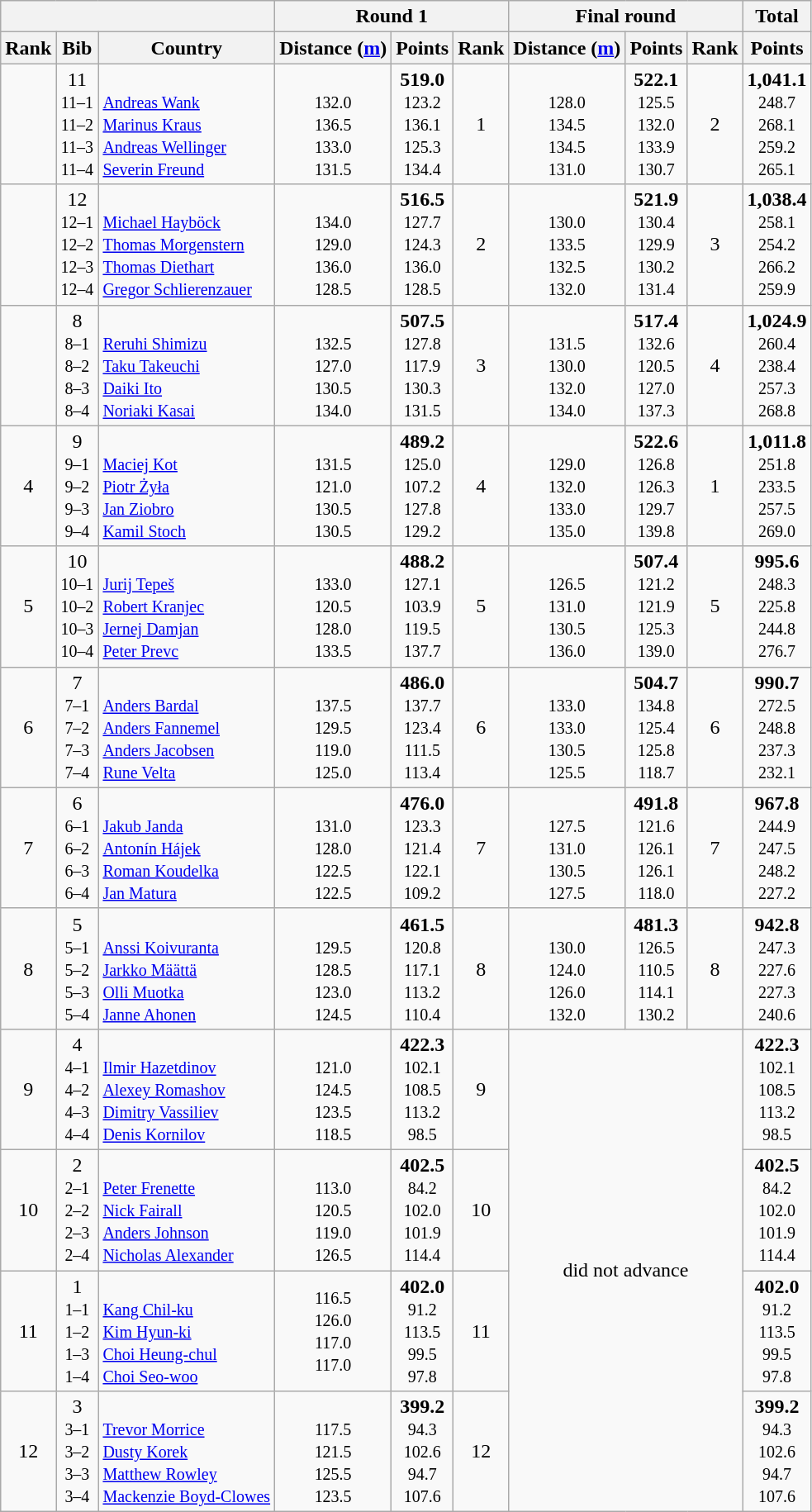<table class="wikitable sortable" style="text-align:center">
<tr>
<th colspan=3></th>
<th colspan=3>Round 1</th>
<th colspan=3>Final round</th>
<th>Total</th>
</tr>
<tr>
<th>Rank</th>
<th>Bib</th>
<th>Country</th>
<th>Distance (<a href='#'>m</a>)</th>
<th>Points</th>
<th>Rank</th>
<th>Distance (<a href='#'>m</a>)</th>
<th>Points</th>
<th>Rank</th>
<th>Points</th>
</tr>
<tr>
<td></td>
<td>11 <br><small> 11–1 <br> 11–2 <br> 11–3 <br> 11–4</small></td>
<td align=left> <br><small> <a href='#'>Andreas Wank</a> <br> <a href='#'>Marinus Kraus</a> <br> <a href='#'>Andreas Wellinger</a> <br> <a href='#'>Severin Freund</a></small></td>
<td><br><small> 132.0 <br> 136.5 <br> 133.0 <br> 131.5</small></td>
<td><strong>519.0</strong> <br><small> 123.2 <br> 136.1 <br> 125.3 <br> 134.4</small></td>
<td>1</td>
<td><br><small> 128.0 <br> 134.5 <br> 134.5 <br> 131.0</small></td>
<td><strong>522.1</strong> <br><small> 125.5 <br> 132.0 <br> 133.9 <br> 130.7</small></td>
<td>2</td>
<td><strong>1,041.1</strong> <br><small> 248.7 <br> 268.1 <br> 259.2 <br> 265.1</small></td>
</tr>
<tr>
<td></td>
<td>12 <br><small> 12–1 <br> 12–2 <br> 12–3 <br> 12–4</small></td>
<td align=left> <br><small> <a href='#'>Michael Hayböck</a> <br> <a href='#'>Thomas Morgenstern</a> <br> <a href='#'>Thomas Diethart</a> <br> <a href='#'>Gregor Schlierenzauer</a></small></td>
<td><br><small> 134.0 <br> 129.0 <br> 136.0 <br> 128.5</small></td>
<td><strong>516.5</strong> <br><small> 127.7 <br> 124.3 <br> 136.0 <br> 128.5</small></td>
<td>2</td>
<td><br><small> 130.0 <br> 133.5 <br> 132.5 <br> 132.0</small></td>
<td><strong>521.9</strong> <br><small> 130.4 <br> 129.9 <br> 130.2 <br> 131.4</small></td>
<td>3</td>
<td><strong>1,038.4</strong> <br><small> 258.1 <br> 254.2 <br> 266.2 <br> 259.9</small></td>
</tr>
<tr>
<td></td>
<td>8 <br><small> 8–1 <br> 8–2 <br> 8–3 <br> 8–4</small></td>
<td align=left> <br><small> <a href='#'>Reruhi Shimizu</a> <br> <a href='#'>Taku Takeuchi</a> <br> <a href='#'>Daiki Ito</a> <br> <a href='#'>Noriaki Kasai</a></small></td>
<td><br><small> 132.5 <br> 127.0 <br> 130.5 <br> 134.0</small></td>
<td><strong>507.5</strong> <br><small> 127.8 <br> 117.9 <br> 130.3 <br> 131.5</small></td>
<td>3</td>
<td><br><small> 131.5 <br> 130.0 <br> 132.0 <br> 134.0</small></td>
<td><strong>517.4</strong> <br><small> 132.6 <br> 120.5 <br> 127.0 <br> 137.3</small></td>
<td>4</td>
<td><strong>1,024.9</strong> <br><small> 260.4 <br> 238.4 <br> 257.3 <br> 268.8</small></td>
</tr>
<tr>
<td>4</td>
<td>9 <br><small> 9–1 <br> 9–2 <br> 9–3 <br> 9–4</small></td>
<td align=left> <br><small> <a href='#'>Maciej Kot</a> <br> <a href='#'>Piotr Żyła</a> <br> <a href='#'>Jan Ziobro</a> <br> <a href='#'>Kamil Stoch</a></small></td>
<td><br><small> 131.5 <br> 121.0 <br> 130.5 <br> 130.5</small></td>
<td><strong>489.2</strong> <br><small> 125.0 <br> 107.2 <br> 127.8 <br> 129.2</small></td>
<td>4</td>
<td><br><small> 129.0 <br> 132.0 <br> 133.0 <br> 135.0</small></td>
<td><strong>522.6</strong> <br><small> 126.8 <br> 126.3 <br> 129.7 <br> 139.8 </small></td>
<td>1</td>
<td><strong>1,011.8</strong> <br><small> 251.8 <br> 233.5 <br> 257.5 <br> 269.0</small></td>
</tr>
<tr>
<td>5</td>
<td>10 <br><small> 10–1 <br> 10–2 <br> 10–3 <br> 10–4</small></td>
<td align=left> <br><small> <a href='#'>Jurij Tepeš</a> <br> <a href='#'>Robert Kranjec</a> <br> <a href='#'>Jernej Damjan</a> <br> <a href='#'>Peter Prevc</a></small></td>
<td><br><small> 133.0 <br> 120.5 <br> 128.0 <br> 133.5</small></td>
<td><strong>488.2</strong> <br><small> 127.1 <br> 103.9 <br> 119.5 <br> 137.7</small></td>
<td>5</td>
<td><br><small> 126.5 <br> 131.0 <br> 130.5 <br> 136.0</small></td>
<td><strong>507.4</strong> <br><small> 121.2 <br> 121.9 <br> 125.3 <br> 139.0</small></td>
<td>5</td>
<td><strong>995.6</strong> <br><small> 248.3 <br> 225.8 <br> 244.8 <br> 276.7</small></td>
</tr>
<tr>
<td>6</td>
<td>7 <br><small> 7–1 <br> 7–2 <br> 7–3 <br> 7–4</small></td>
<td align=left> <br><small> <a href='#'>Anders Bardal</a> <br> <a href='#'>Anders Fannemel</a> <br> <a href='#'>Anders Jacobsen</a> <br> <a href='#'>Rune Velta</a></small></td>
<td><br><small> 137.5 <br> 129.5 <br> 119.0 <br> 125.0</small></td>
<td><strong>486.0</strong> <br><small> 137.7 <br> 123.4 <br> 111.5 <br> 113.4</small></td>
<td>6</td>
<td><br><small> 133.0 <br> 133.0 <br> 130.5 <br> 125.5</small></td>
<td><strong>504.7</strong> <br><small> 134.8 <br> 125.4 <br> 125.8 <br> 118.7</small></td>
<td>6</td>
<td><strong>990.7</strong> <br><small> 272.5 <br> 248.8 <br> 237.3 <br> 232.1</small></td>
</tr>
<tr>
<td>7</td>
<td>6 <br><small> 6–1 <br> 6–2 <br> 6–3 <br> 6–4</small></td>
<td align=left> <br><small> <a href='#'>Jakub Janda</a> <br> <a href='#'>Antonín Hájek</a> <br> <a href='#'>Roman Koudelka</a> <br> <a href='#'>Jan Matura</a></small></td>
<td><br><small> 131.0 <br> 128.0 <br> 122.5 <br> 122.5</small></td>
<td><strong>476.0</strong> <br><small> 123.3 <br> 121.4 <br> 122.1 <br> 109.2</small></td>
<td>7</td>
<td><br><small> 127.5 <br> 131.0 <br> 130.5 <br> 127.5</small></td>
<td><strong>491.8</strong> <br><small> 121.6 <br> 126.1 <br> 126.1 <br> 118.0</small></td>
<td>7</td>
<td><strong>967.8</strong> <br><small> 244.9 <br> 247.5 <br> 248.2 <br> 227.2</small></td>
</tr>
<tr>
<td>8</td>
<td>5 <br><small> 5–1 <br> 5–2 <br> 5–3 <br> 5–4</small></td>
<td align=left> <br><small> <a href='#'>Anssi Koivuranta</a> <br> <a href='#'>Jarkko Määttä</a> <br> <a href='#'>Olli Muotka</a> <br> <a href='#'>Janne Ahonen</a></small></td>
<td><br><small> 129.5 <br> 128.5 <br> 123.0 <br> 124.5</small></td>
<td><strong>461.5</strong> <br><small> 120.8 <br> 117.1 <br> 113.2 <br> 110.4</small></td>
<td>8</td>
<td><br><small> 130.0 <br> 124.0 <br> 126.0 <br> 132.0</small></td>
<td><strong>481.3</strong> <br><small> 126.5 <br> 110.5 <br> 114.1 <br> 130.2</small></td>
<td>8</td>
<td><strong>942.8</strong> <br><small> 247.3 <br> 227.6 <br> 227.3 <br> 240.6</small></td>
</tr>
<tr>
<td>9</td>
<td>4 <br><small> 4–1 <br> 4–2 <br> 4–3 <br> 4–4</small></td>
<td align=left> <br><small> <a href='#'>Ilmir Hazetdinov</a> <br> <a href='#'>Alexey Romashov</a> <br> <a href='#'>Dimitry Vassiliev</a> <br> <a href='#'>Denis Kornilov</a></small></td>
<td><br><small> 121.0 <br> 124.5 <br> 123.5 <br> 118.5</small></td>
<td><strong>422.3</strong> <br><small> 102.1 <br> 108.5 <br> 113.2 <br> 98.5</small></td>
<td>9</td>
<td rowspan=4 colspan=3>did not advance</td>
<td><strong>422.3</strong> <br><small> 102.1 <br> 108.5 <br> 113.2 <br> 98.5</small></td>
</tr>
<tr>
<td>10</td>
<td>2 <br><small> 2–1 <br> 2–2 <br> 2–3 <br> 2–4</small></td>
<td align=left> <br><small> <a href='#'>Peter Frenette</a> <br> <a href='#'>Nick Fairall</a> <br> <a href='#'>Anders Johnson</a> <br> <a href='#'>Nicholas Alexander</a></small></td>
<td><br><small> 113.0 <br> 120.5 <br> 119.0 <br> 126.5</small></td>
<td><strong>402.5</strong> <br><small> 84.2 <br> 102.0 <br> 101.9 <br> 114.4</small></td>
<td>10</td>
<td><strong>402.5</strong> <br><small> 84.2 <br> 102.0 <br> 101.9 <br> 114.4</small></td>
</tr>
<tr>
<td>11</td>
<td>1 <br><small> 1–1 <br> 1–2 <br> 1–3 <br> 1–4</small></td>
<td align=left> <br><small> <a href='#'>Kang Chil-ku</a> <br> <a href='#'>Kim Hyun-ki</a> <br> <a href='#'>Choi Heung-chul</a> <br> <a href='#'>Choi Seo-woo</a></small></td>
<td><small> 116.5 <br> 126.0 <br> 117.0 <br> 117.0</small></td>
<td><strong>402.0</strong> <br><small> 91.2 <br> 113.5 <br> 99.5 <br> 97.8</small></td>
<td>11</td>
<td><strong>402.0</strong> <br><small> 91.2 <br> 113.5 <br> 99.5 <br> 97.8</small></td>
</tr>
<tr>
<td>12</td>
<td>3 <br><small> 3–1 <br> 3–2 <br> 3–3 <br> 3–4</small></td>
<td align=left> <br><small> <a href='#'>Trevor Morrice</a> <br> <a href='#'>Dusty Korek</a> <br> <a href='#'>Matthew Rowley</a> <br> <a href='#'>Mackenzie Boyd-Clowes</a></small></td>
<td><br><small> 117.5 <br> 121.5 <br> 125.5 <br> 123.5</small></td>
<td><strong>399.2</strong> <br><small> 94.3 <br> 102.6 <br> 94.7 <br> 107.6</small></td>
<td>12</td>
<td><strong>399.2</strong> <br><small> 94.3 <br> 102.6 <br> 94.7 <br> 107.6</small></td>
</tr>
</table>
